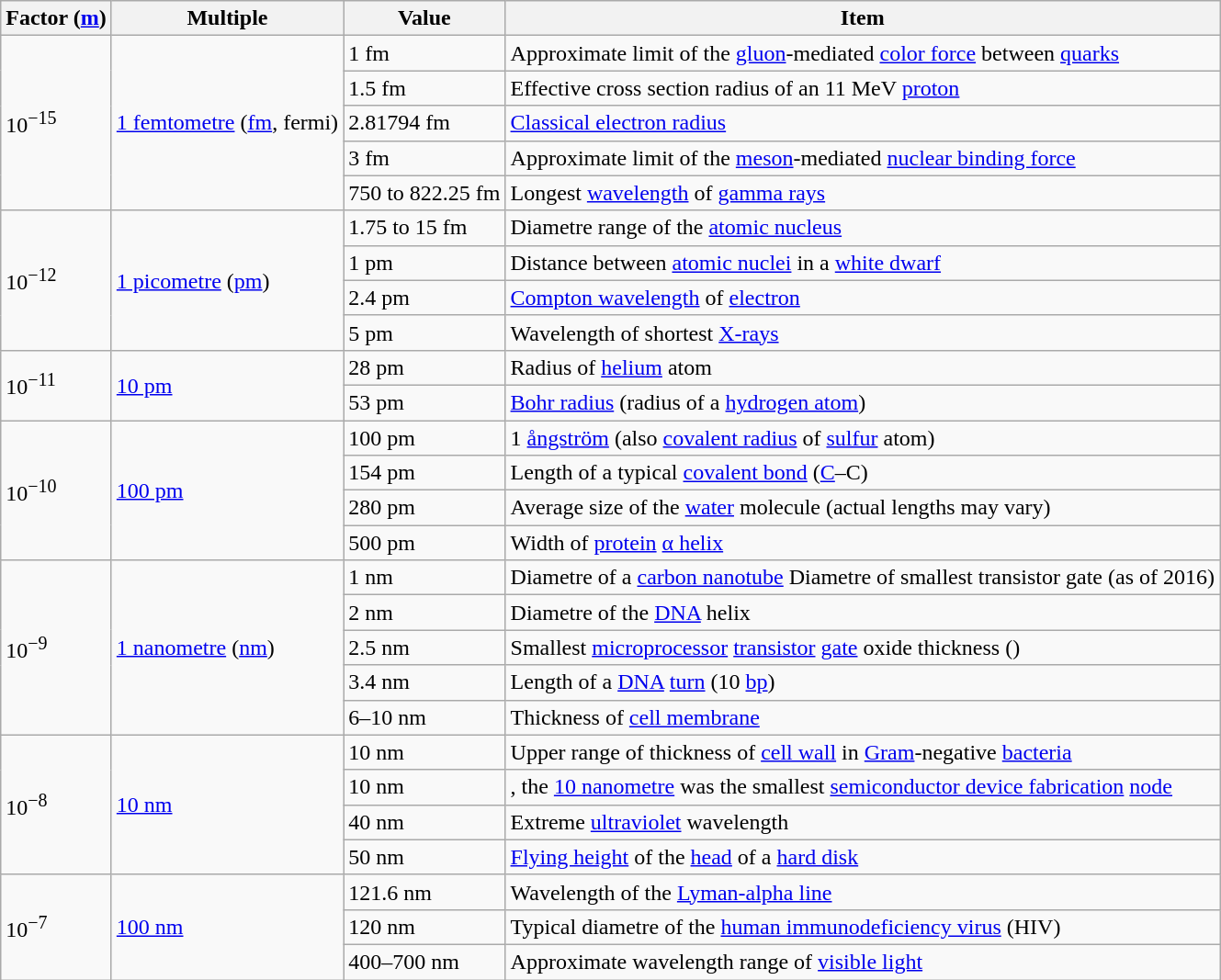<table class="wikitable">
<tr>
<th>Factor (<a href='#'>m</a>)</th>
<th>Multiple</th>
<th>Value</th>
<th>Item</th>
</tr>
<tr>
<td rowspan=5>10<sup>−15</sup></td>
<td rowspan=5><a href='#'>1 femtometre</a> (<a href='#'>fm</a>, fermi)</td>
<td>1 fm</td>
<td>Approximate limit of the <a href='#'>gluon</a>-mediated <a href='#'>color force</a> between <a href='#'>quarks</a></td>
</tr>
<tr>
<td>1.5 fm</td>
<td>Effective cross section radius of an 11 MeV <a href='#'>proton</a></td>
</tr>
<tr>
<td>2.81794 fm</td>
<td><a href='#'>Classical electron radius</a></td>
</tr>
<tr>
<td>3 fm</td>
<td>Approximate limit of the <a href='#'>meson</a>-mediated <a href='#'>nuclear binding force</a></td>
</tr>
<tr>
<td>750 to 822.25 fm</td>
<td>Longest <a href='#'>wavelength</a> of <a href='#'>gamma rays</a></td>
</tr>
<tr>
<td rowspan="4">10<sup>−12</sup></td>
<td rowspan="4"><a href='#'>1 picometre</a> (<a href='#'>pm</a>)</td>
<td>1.75 to 15 fm</td>
<td>Diametre range of the <a href='#'>atomic nucleus</a></td>
</tr>
<tr>
<td>1 pm</td>
<td>Distance between <a href='#'>atomic nuclei</a> in a <a href='#'>white dwarf</a></td>
</tr>
<tr>
<td>2.4 pm</td>
<td><a href='#'>Compton wavelength</a> of <a href='#'>electron</a></td>
</tr>
<tr>
<td>5 pm</td>
<td>Wavelength of shortest <a href='#'>X-rays</a></td>
</tr>
<tr>
<td rowspan="2">10<sup>−11</sup></td>
<td rowspan="2"><a href='#'>10 pm</a></td>
<td>28 pm</td>
<td>Radius of <a href='#'>helium</a> atom</td>
</tr>
<tr>
<td>53 pm</td>
<td><a href='#'>Bohr radius</a> (radius of a <a href='#'>hydrogen atom</a>)</td>
</tr>
<tr>
<td rowspan=4>10<sup>−10</sup></td>
<td rowspan=4><a href='#'>100 pm</a></td>
<td>100 pm</td>
<td>1 <a href='#'>ångström</a> (also <a href='#'>covalent radius</a> of <a href='#'>sulfur</a> atom)</td>
</tr>
<tr>
<td>154 pm</td>
<td>Length of a typical <a href='#'>covalent bond</a> (<a href='#'>C</a>–C)</td>
</tr>
<tr>
<td>280 pm</td>
<td>Average size of the <a href='#'>water</a> molecule (actual lengths may vary)</td>
</tr>
<tr>
<td>500 pm</td>
<td>Width of <a href='#'>protein</a> <a href='#'>α helix</a></td>
</tr>
<tr>
<td rowspan=5>10<sup>−9</sup></td>
<td rowspan=5><a href='#'>1 nanometre</a> (<a href='#'>nm</a>)</td>
<td>1 nm</td>
<td>Diametre of a <a href='#'>carbon nanotube</a> Diametre of smallest transistor gate (as of 2016)</td>
</tr>
<tr>
<td>2 nm</td>
<td>Diametre of the <a href='#'>DNA</a> helix</td>
</tr>
<tr>
<td>2.5 nm</td>
<td>Smallest <a href='#'>microprocessor</a> <a href='#'>transistor</a> <a href='#'>gate</a> oxide thickness ()</td>
</tr>
<tr>
<td>3.4 nm</td>
<td>Length of a <a href='#'>DNA</a> <a href='#'>turn</a> (10 <a href='#'>bp</a>)</td>
</tr>
<tr>
<td>6–10 nm</td>
<td>Thickness of <a href='#'>cell membrane</a></td>
</tr>
<tr>
<td rowspan=4>10<sup>−8</sup></td>
<td rowspan=4><a href='#'>10 nm</a></td>
<td>10 nm</td>
<td>Upper range of thickness of <a href='#'>cell wall</a> in <a href='#'>Gram</a>-negative <a href='#'>bacteria</a></td>
</tr>
<tr>
<td>10 nm</td>
<td>, the <a href='#'>10 nanometre</a> was the smallest <a href='#'>semiconductor device fabrication</a> <a href='#'>node</a></td>
</tr>
<tr>
<td>40 nm</td>
<td>Extreme <a href='#'>ultraviolet</a> wavelength</td>
</tr>
<tr>
<td>50 nm</td>
<td><a href='#'>Flying height</a> of the <a href='#'>head</a> of a <a href='#'>hard disk</a></td>
</tr>
<tr>
<td rowspan=3>10<sup>−7</sup></td>
<td rowspan=3><a href='#'>100 nm</a></td>
<td>121.6 nm</td>
<td>Wavelength of the <a href='#'>Lyman-alpha line</a></td>
</tr>
<tr>
<td>120 nm</td>
<td>Typical diametre of the <a href='#'>human immunodeficiency virus</a> (HIV)</td>
</tr>
<tr>
<td>400–700 nm</td>
<td>Approximate wavelength range of <a href='#'>visible light</a></td>
</tr>
</table>
